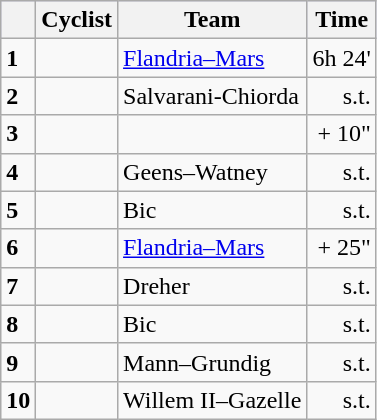<table class="wikitable">
<tr style="background:#ccccff;">
<th></th>
<th>Cyclist</th>
<th>Team</th>
<th>Time</th>
</tr>
<tr>
<td><strong>1</strong></td>
<td></td>
<td><a href='#'>Flandria–Mars</a></td>
<td align=right>6h 24'</td>
</tr>
<tr>
<td><strong>2</strong></td>
<td></td>
<td>Salvarani-Chiorda</td>
<td align=right>s.t.</td>
</tr>
<tr>
<td><strong>3</strong></td>
<td></td>
<td></td>
<td align=right>+ 10"</td>
</tr>
<tr>
<td><strong>4</strong></td>
<td></td>
<td>Geens–Watney</td>
<td align=right>s.t.</td>
</tr>
<tr>
<td><strong>5</strong></td>
<td></td>
<td>Bic</td>
<td align=right>s.t.</td>
</tr>
<tr>
<td><strong>6</strong></td>
<td></td>
<td><a href='#'>Flandria–Mars</a></td>
<td align=right>+ 25"</td>
</tr>
<tr>
<td><strong>7</strong></td>
<td></td>
<td>Dreher</td>
<td align=right>s.t.</td>
</tr>
<tr>
<td><strong>8</strong></td>
<td></td>
<td>Bic</td>
<td align=right>s.t.</td>
</tr>
<tr>
<td><strong>9</strong></td>
<td></td>
<td>Mann–Grundig</td>
<td align=right>s.t.</td>
</tr>
<tr>
<td><strong>10</strong></td>
<td></td>
<td>Willem II–Gazelle</td>
<td align=right>s.t.</td>
</tr>
</table>
